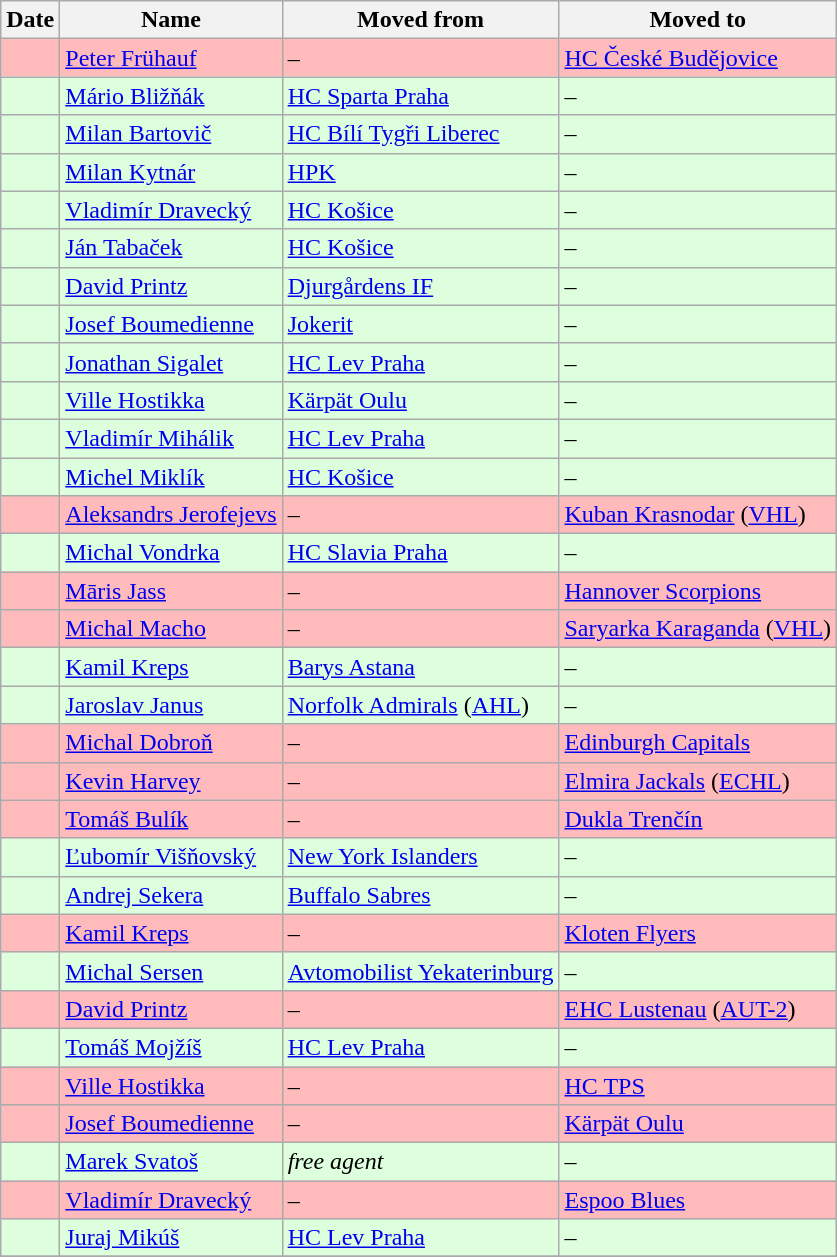<table class="wikitable sortable">
<tr>
<th>Date</th>
<th>Name</th>
<th>Moved from</th>
<th>Moved to</th>
</tr>
<tr bgcolor=ffbbbb>
<td></td>
<td> <a href='#'>Peter Frühauf</a></td>
<td>–</td>
<td> <a href='#'>HC České Budějovice</a></td>
</tr>
<tr bgcolor=ddffdd>
<td></td>
<td> <a href='#'>Mário Bližňák</a></td>
<td>  <a href='#'>HC Sparta Praha</a></td>
<td>–</td>
</tr>
<tr bgcolor=ddffdd>
<td></td>
<td> <a href='#'>Milan Bartovič</a></td>
<td>  <a href='#'>HC Bílí Tygři Liberec</a></td>
<td>–</td>
</tr>
<tr bgcolor=ddffdd>
<td></td>
<td> <a href='#'>Milan Kytnár</a></td>
<td>  <a href='#'>HPK</a></td>
<td>–</td>
</tr>
<tr bgcolor=ddffdd>
<td></td>
<td> <a href='#'>Vladimír Dravecký</a></td>
<td>  <a href='#'>HC Košice</a></td>
<td>–</td>
</tr>
<tr bgcolor=ddffdd>
<td></td>
<td> <a href='#'>Ján Tabaček</a></td>
<td>  <a href='#'>HC Košice</a></td>
<td>–</td>
</tr>
<tr bgcolor=ddffdd>
<td></td>
<td> <a href='#'>David Printz</a></td>
<td>  <a href='#'>Djurgårdens IF</a></td>
<td>–</td>
</tr>
<tr bgcolor=ddffdd>
<td></td>
<td> <a href='#'>Josef Boumedienne</a></td>
<td>  <a href='#'>Jokerit</a></td>
<td>–</td>
</tr>
<tr bgcolor=ddffdd>
<td></td>
<td> <a href='#'>Jonathan Sigalet</a></td>
<td>  <a href='#'>HC Lev Praha</a></td>
<td>–</td>
</tr>
<tr bgcolor=ddffdd>
<td></td>
<td> <a href='#'>Ville Hostikka</a></td>
<td>  <a href='#'>Kärpät Oulu</a></td>
<td>–</td>
</tr>
<tr bgcolor=ddffdd>
<td></td>
<td> <a href='#'>Vladimír Mihálik</a></td>
<td>  <a href='#'>HC Lev Praha</a></td>
<td>–</td>
</tr>
<tr bgcolor=ddffdd>
<td></td>
<td> <a href='#'>Michel Miklík</a></td>
<td>  <a href='#'>HC Košice</a></td>
<td>–</td>
</tr>
<tr bgcolor=ffbbbb>
<td></td>
<td> <a href='#'>Aleksandrs Jerofejevs</a></td>
<td>–</td>
<td> <a href='#'>Kuban Krasnodar</a> (<a href='#'>VHL</a>)</td>
</tr>
<tr bgcolor=ddffdd>
<td></td>
<td> <a href='#'>Michal Vondrka</a></td>
<td>  <a href='#'>HC Slavia Praha</a></td>
<td>–</td>
</tr>
<tr bgcolor=ffbbbb>
<td></td>
<td> <a href='#'>Māris Jass</a></td>
<td>–</td>
<td> <a href='#'>Hannover Scorpions</a></td>
</tr>
<tr bgcolor=ffbbbb>
<td></td>
<td> <a href='#'>Michal Macho</a></td>
<td>–</td>
<td> <a href='#'>Saryarka Karaganda</a> (<a href='#'>VHL</a>)</td>
</tr>
<tr bgcolor=ddffdd>
<td></td>
<td> <a href='#'>Kamil Kreps</a></td>
<td>  <a href='#'>Barys Astana</a></td>
<td>–</td>
</tr>
<tr bgcolor=ddffdd>
<td></td>
<td> <a href='#'>Jaroslav Janus</a></td>
<td>  <a href='#'>Norfolk Admirals</a> (<a href='#'>AHL</a>)</td>
<td>–</td>
</tr>
<tr bgcolor=ffbbbb>
<td></td>
<td> <a href='#'>Michal Dobroň</a></td>
<td>–</td>
<td> <a href='#'>Edinburgh Capitals</a></td>
</tr>
<tr bgcolor=ffbbbb>
<td></td>
<td> <a href='#'>Kevin Harvey</a></td>
<td>–</td>
<td> <a href='#'>Elmira Jackals</a> (<a href='#'>ECHL</a>)</td>
</tr>
<tr bgcolor=ffbbbb>
<td></td>
<td> <a href='#'>Tomáš Bulík</a></td>
<td>–</td>
<td> <a href='#'>Dukla Trenčín</a></td>
</tr>
<tr bgcolor=ddffdd>
<td></td>
<td> <a href='#'>Ľubomír Višňovský</a></td>
<td>  <a href='#'>New York Islanders</a></td>
<td>–</td>
</tr>
<tr bgcolor=ddffdd>
<td></td>
<td> <a href='#'>Andrej Sekera</a></td>
<td>  <a href='#'>Buffalo Sabres</a></td>
<td>–</td>
</tr>
<tr bgcolor=ffbbbb>
<td></td>
<td> <a href='#'>Kamil Kreps</a></td>
<td>–</td>
<td>  <a href='#'>Kloten Flyers</a></td>
</tr>
<tr bgcolor=ddffdd>
<td></td>
<td> <a href='#'>Michal Sersen</a></td>
<td>  <a href='#'>Avtomobilist Yekaterinburg</a></td>
<td>–</td>
</tr>
<tr bgcolor=ffbbbb>
<td></td>
<td> <a href='#'>David Printz</a></td>
<td>–</td>
<td>  <a href='#'>EHC Lustenau</a> (<a href='#'>AUT-2</a>)</td>
</tr>
<tr bgcolor=ddffdd>
<td></td>
<td> <a href='#'>Tomáš Mojžíš</a></td>
<td>  <a href='#'>HC Lev Praha</a></td>
<td>–</td>
</tr>
<tr bgcolor=ffbbbb>
<td></td>
<td> <a href='#'>Ville Hostikka</a></td>
<td>–</td>
<td>  <a href='#'>HC TPS</a></td>
</tr>
<tr bgcolor=ffbbbb>
<td></td>
<td> <a href='#'>Josef Boumedienne</a></td>
<td>–</td>
<td> <a href='#'>Kärpät Oulu</a></td>
</tr>
<tr bgcolor=ddffdd>
<td></td>
<td> <a href='#'>Marek Svatoš</a></td>
<td><em>free agent</em></td>
<td>–</td>
</tr>
<tr bgcolor=ffbbbb>
<td></td>
<td> <a href='#'>Vladimír Dravecký</a></td>
<td>–</td>
<td> <a href='#'>Espoo Blues</a></td>
</tr>
<tr bgcolor=ddffdd>
<td></td>
<td> <a href='#'>Juraj Mikúš</a></td>
<td>  <a href='#'>HC Lev Praha</a></td>
<td>–</td>
</tr>
<tr>
</tr>
</table>
